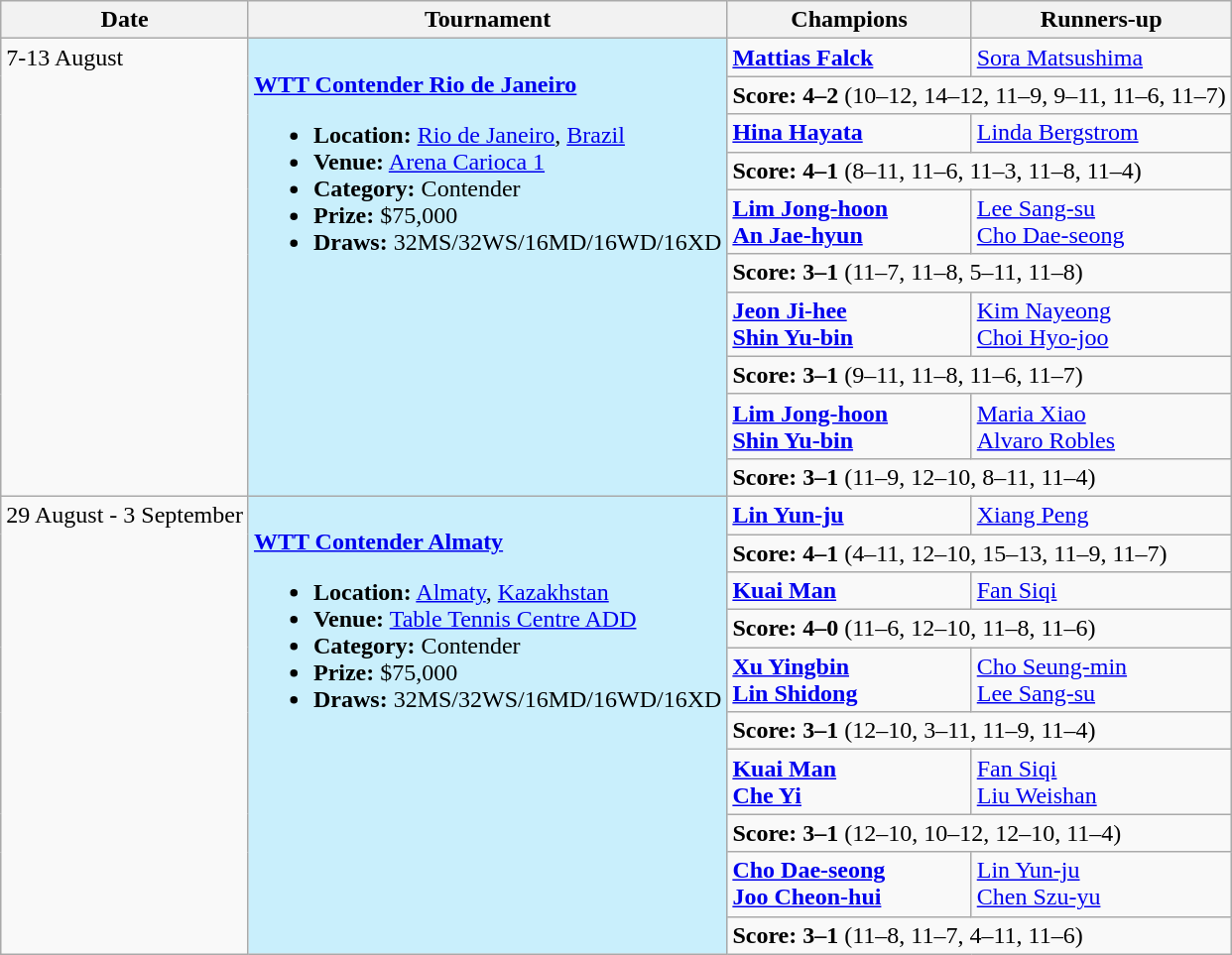<table class="wikitable">
<tr>
<th scope=col>Date</th>
<th scope=col>Tournament</th>
<th scope=col>Champions</th>
<th scope=col>Runners-up</th>
</tr>
<tr valign=top>
<td rowspan=10>7-13 August</td>
<td style="background:#C9EFFC;" rowspan="10"><br><strong><a href='#'>WTT Contender Rio de Janeiro</a></strong><ul><li><strong>Location:</strong> <a href='#'>Rio de Janeiro</a>, <a href='#'>Brazil</a></li><li><strong>Venue:</strong> <a href='#'>Arena Carioca 1</a></li><li><strong>Category:</strong> Contender</li><li><strong>Prize:</strong> $75,000</li><li><strong>Draws:</strong> 32MS/32WS/16MD/16WD/16XD</li></ul></td>
<td><strong> <a href='#'>Mattias Falck</a></strong></td>
<td> <a href='#'>Sora Matsushima</a></td>
</tr>
<tr>
<td colspan=2><strong>Score: 4–2</strong> (10–12, 14–12, 11–9, 9–11, 11–6, 11–7)</td>
</tr>
<tr valign=top>
<td><strong> <a href='#'>Hina Hayata</a></strong></td>
<td> <a href='#'>Linda Bergstrom</a></td>
</tr>
<tr>
<td colspan=2><strong>Score: 4–1</strong> (8–11, 11–6, 11–3, 11–8, 11–4)</td>
</tr>
<tr valign=top>
<td><strong> <a href='#'>Lim Jong-hoon</a><br> <a href='#'>An Jae-hyun</a></strong></td>
<td> <a href='#'>Lee Sang-su</a><br> <a href='#'>Cho Dae-seong</a></td>
</tr>
<tr>
<td colspan=2><strong>Score: 3–1</strong> (11–7, 11–8, 5–11, 11–8)</td>
</tr>
<tr valign=top>
<td><strong> <a href='#'>Jeon Ji-hee</a><br> <a href='#'>Shin Yu-bin</a></strong></td>
<td> <a href='#'>Kim Nayeong</a><br> <a href='#'>Choi Hyo-joo</a></td>
</tr>
<tr>
<td colspan=2><strong>Score: 3–1</strong> (9–11, 11–8, 11–6, 11–7)</td>
</tr>
<tr valign=top>
<td><strong> <a href='#'>Lim Jong-hoon</a><br> <a href='#'>Shin Yu-bin</a></strong></td>
<td> <a href='#'>Maria Xiao</a><br> <a href='#'>Alvaro Robles</a></td>
</tr>
<tr>
<td colspan=2><strong>Score: 3–1</strong> (11–9, 12–10, 8–11, 11–4)</td>
</tr>
<tr valign=top>
<td rowspan=10>29 August - 3 September</td>
<td style="background:#C9EFFC;" rowspan="10"><br><strong><a href='#'>WTT Contender Almaty</a></strong><ul><li><strong>Location:</strong> <a href='#'>Almaty</a>, <a href='#'>Kazakhstan</a></li><li><strong>Venue:</strong> <a href='#'>Table Tennis Centre ADD</a></li><li><strong>Category:</strong> Contender</li><li><strong>Prize:</strong> $75,000</li><li><strong>Draws:</strong> 32MS/32WS/16MD/16WD/16XD</li></ul></td>
<td><strong> <a href='#'>Lin Yun-ju</a></strong></td>
<td> <a href='#'>Xiang Peng</a></td>
</tr>
<tr>
<td colspan=2><strong>Score: 4–1</strong> (4–11, 12–10, 15–13, 11–9, 11–7)</td>
</tr>
<tr valign=top>
<td><strong> <a href='#'>Kuai Man</a></strong></td>
<td> <a href='#'>Fan Siqi</a></td>
</tr>
<tr>
<td colspan=2><strong>Score: 4–0</strong> (11–6, 12–10, 11–8, 11–6)</td>
</tr>
<tr valign=top>
<td><strong> <a href='#'>Xu Yingbin</a><br> <a href='#'>Lin Shidong</a></strong></td>
<td> <a href='#'>Cho Seung-min</a><br> <a href='#'>Lee Sang-su</a></td>
</tr>
<tr>
<td colspan=2><strong>Score: 3–1</strong> (12–10, 3–11, 11–9, 11–4)</td>
</tr>
<tr valign=top>
<td><strong> <a href='#'>Kuai Man</a><br> <a href='#'>Che Yi</a></strong></td>
<td> <a href='#'>Fan Siqi</a><br> <a href='#'>Liu Weishan</a></td>
</tr>
<tr>
<td colspan=2><strong>Score: 3–1</strong> (12–10, 10–12, 12–10, 11–4)</td>
</tr>
<tr valign=top>
<td><strong> <a href='#'>Cho Dae-seong</a><br> <a href='#'>Joo Cheon-hui</a></strong></td>
<td> <a href='#'>Lin Yun-ju</a><br> <a href='#'>Chen Szu-yu</a></td>
</tr>
<tr>
<td colspan=2><strong>Score: 3–1</strong> (11–8, 11–7, 4–11, 11–6)</td>
</tr>
</table>
